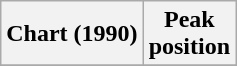<table class="wikitable sortable">
<tr>
<th align="center">Chart (1990)</th>
<th align="center">Peak<br>position</th>
</tr>
<tr>
</tr>
</table>
